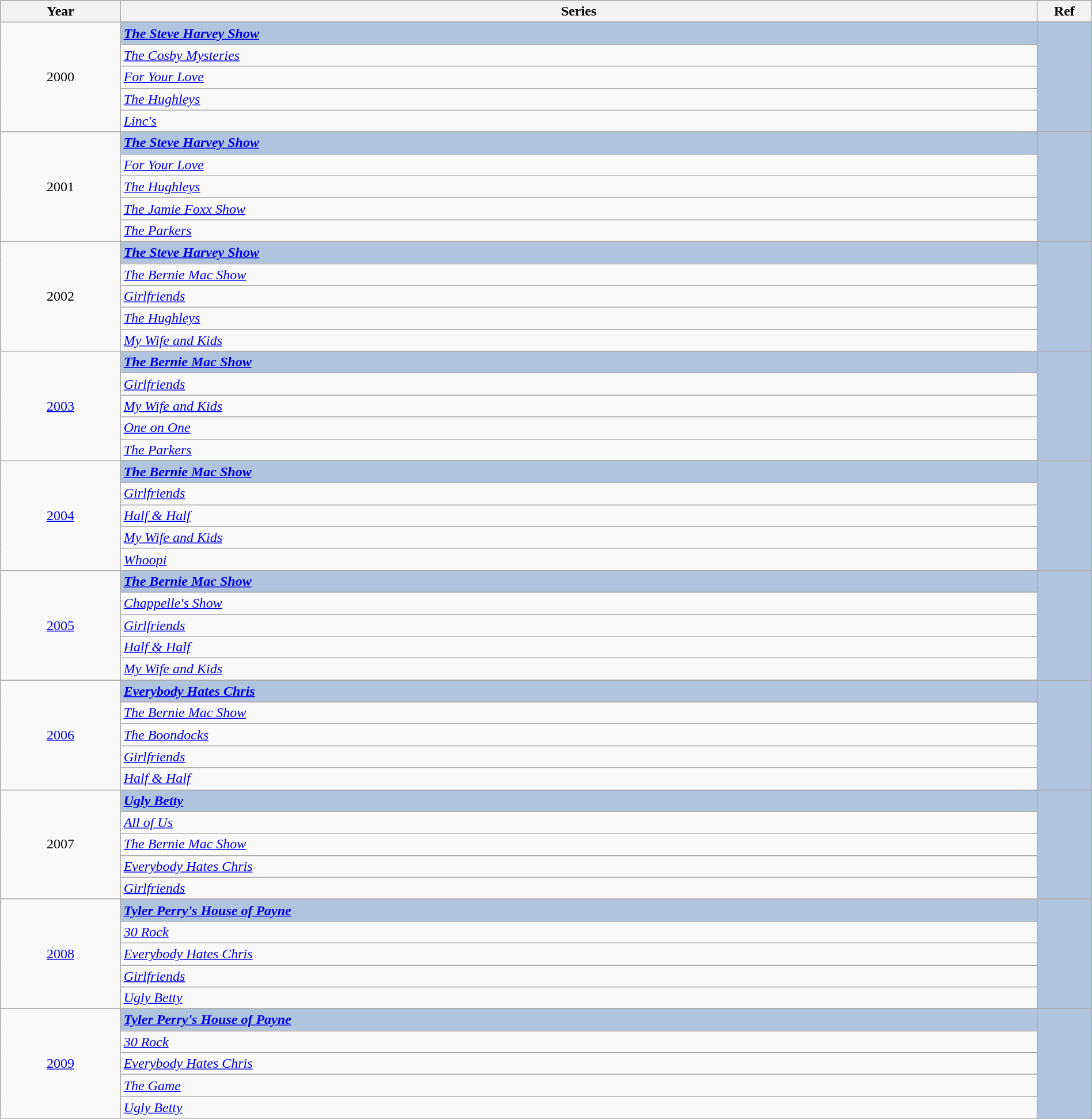<table class="wikitable" style="width:100%;">
<tr style="background:#bebebe;">
<th style="width:11%;">Year</th>
<th style="width:84%;">Series</th>
<th style="width:5%;">Ref</th>
</tr>
<tr>
<td rowspan="6" align="center">2000</td>
</tr>
<tr style="background:#B0C4DE">
<td><strong><em><a href='#'>The Steve Harvey Show</a></em></strong></td>
<td rowspan="6" align="center"></td>
</tr>
<tr>
<td><em><a href='#'>The Cosby Mysteries</a></em></td>
</tr>
<tr>
<td><em><a href='#'>For Your Love</a></em></td>
</tr>
<tr>
<td><em><a href='#'>The Hughleys</a></em></td>
</tr>
<tr>
<td><em><a href='#'>Linc's</a></em></td>
</tr>
<tr>
<td rowspan="6" align="center">2001</td>
</tr>
<tr style="background:#B0C4DE">
<td><strong><em><a href='#'>The Steve Harvey Show</a></em></strong></td>
<td rowspan="6" align="center"></td>
</tr>
<tr>
<td><em><a href='#'>For Your Love</a></em></td>
</tr>
<tr>
<td><em><a href='#'>The Hughleys</a></em></td>
</tr>
<tr>
<td><em><a href='#'>The Jamie Foxx Show</a></em></td>
</tr>
<tr>
<td><em><a href='#'>The Parkers</a></em></td>
</tr>
<tr>
<td rowspan="6" align="center">2002</td>
</tr>
<tr style="background:#B0C4DE">
<td><strong><em><a href='#'>The Steve Harvey Show</a></em></strong></td>
<td rowspan="6" align="center"></td>
</tr>
<tr>
<td><em><a href='#'>The Bernie Mac Show</a></em></td>
</tr>
<tr>
<td><em><a href='#'>Girlfriends</a></em></td>
</tr>
<tr>
<td><em><a href='#'>The Hughleys</a></em></td>
</tr>
<tr>
<td><em><a href='#'>My Wife and Kids</a></em></td>
</tr>
<tr>
<td rowspan="6" align="center"><a href='#'>2003</a></td>
</tr>
<tr style="background:#B0C4DE">
<td><strong><em><a href='#'>The Bernie Mac Show</a></em></strong></td>
<td rowspan="6" align="center"></td>
</tr>
<tr>
<td><em><a href='#'>Girlfriends</a></em></td>
</tr>
<tr>
<td><em><a href='#'>My Wife and Kids</a></em></td>
</tr>
<tr>
<td><em><a href='#'>One on One</a></em></td>
</tr>
<tr>
<td><em><a href='#'>The Parkers</a></em></td>
</tr>
<tr>
<td rowspan="6" align="center"><a href='#'>2004</a></td>
</tr>
<tr style="background:#B0C4DE">
<td><strong><em><a href='#'>The Bernie Mac Show</a></em></strong></td>
<td rowspan="6" align="center"></td>
</tr>
<tr>
<td><em><a href='#'>Girlfriends</a></em></td>
</tr>
<tr>
<td><em><a href='#'>Half & Half</a></em></td>
</tr>
<tr>
<td><em><a href='#'>My Wife and Kids</a></em></td>
</tr>
<tr>
<td><em><a href='#'>Whoopi</a></em></td>
</tr>
<tr>
<td rowspan="6" align="center"><a href='#'>2005</a></td>
</tr>
<tr style="background:#B0C4DE">
<td><strong><em><a href='#'>The Bernie Mac Show</a></em></strong></td>
<td rowspan="6" align="center"></td>
</tr>
<tr>
<td><em><a href='#'>Chappelle's Show</a></em></td>
</tr>
<tr>
<td><em><a href='#'>Girlfriends</a></em></td>
</tr>
<tr>
<td><em><a href='#'>Half & Half</a></em></td>
</tr>
<tr>
<td><em><a href='#'>My Wife and Kids</a></em></td>
</tr>
<tr>
<td rowspan="6" align="center"><a href='#'>2006</a></td>
</tr>
<tr style="background:#B0C4DE">
<td><strong><em><a href='#'>Everybody Hates Chris</a></em></strong></td>
<td rowspan="6" align="center"></td>
</tr>
<tr>
<td><em><a href='#'>The Bernie Mac Show</a></em></td>
</tr>
<tr>
<td><em><a href='#'>The Boondocks</a></em></td>
</tr>
<tr>
<td><em><a href='#'>Girlfriends</a></em></td>
</tr>
<tr>
<td><em><a href='#'>Half & Half</a></em></td>
</tr>
<tr>
<td rowspan="6" align="center">2007</td>
</tr>
<tr style="background:#B0C4DE">
<td><strong><em><a href='#'>Ugly Betty</a></em></strong></td>
<td rowspan="6" align="center"></td>
</tr>
<tr>
<td><em><a href='#'>All of Us</a></em></td>
</tr>
<tr>
<td><em><a href='#'>The Bernie Mac Show</a></em></td>
</tr>
<tr>
<td><em><a href='#'>Everybody Hates Chris</a></em></td>
</tr>
<tr>
<td><em><a href='#'>Girlfriends</a></em></td>
</tr>
<tr>
<td rowspan="6" align="center"><a href='#'>2008</a></td>
</tr>
<tr style="background:#B0C4DE">
<td><strong><em><a href='#'>Tyler Perry's House of Payne</a></em></strong></td>
<td rowspan="6" align="center"></td>
</tr>
<tr>
<td><em><a href='#'>30 Rock</a></em></td>
</tr>
<tr>
<td><em><a href='#'>Everybody Hates Chris</a></em></td>
</tr>
<tr>
<td><em><a href='#'>Girlfriends</a></em></td>
</tr>
<tr>
<td><em><a href='#'>Ugly Betty</a></em></td>
</tr>
<tr>
<td rowspan="6" align="center"><a href='#'>2009</a></td>
</tr>
<tr style="background:#B0C4DE">
<td><strong><em><a href='#'>Tyler Perry's House of Payne</a></em></strong></td>
<td rowspan="6" align="center"></td>
</tr>
<tr>
<td><em><a href='#'>30 Rock</a></em></td>
</tr>
<tr>
<td><em><a href='#'>Everybody Hates Chris</a></em></td>
</tr>
<tr>
<td><em><a href='#'>The Game</a></em></td>
</tr>
<tr>
<td><em><a href='#'>Ugly Betty</a></em></td>
</tr>
</table>
